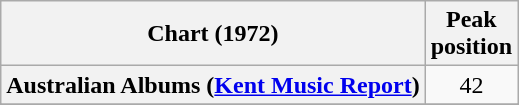<table class="wikitable sortable plainrowheaders" style="text-align:center">
<tr>
<th scope="col">Chart (1972)</th>
<th scope="col">Peak<br> position</th>
</tr>
<tr>
<th scope="row">Australian Albums (<a href='#'>Kent Music Report</a>)</th>
<td>42</td>
</tr>
<tr>
</tr>
<tr>
</tr>
</table>
